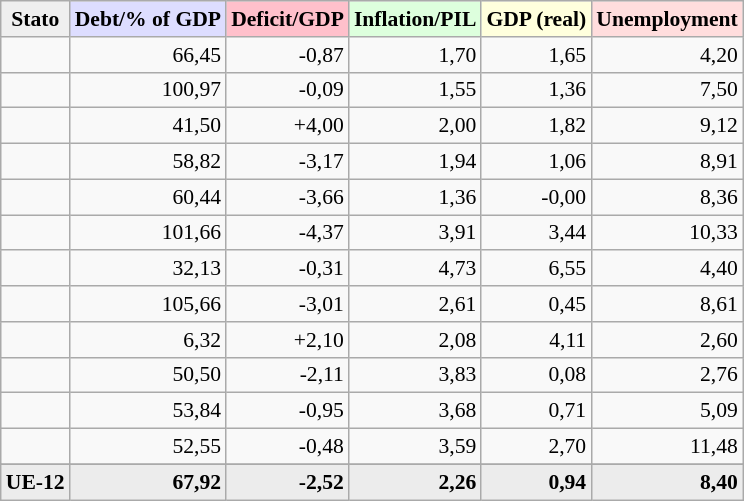<table class="wikitable sortable" style="font-size:90%;">
<tr>
<th style="background:#efefef;">Stato</th>
<th style="background:#ddddff;">Debt/% of GDP</th>
<th style="background:#ffc0cb;">Deficit/GDP</th>
<th style="background:#ddffdd;">Inflation/PIL</th>
<th style="background:#ffffdd">GDP (real)</th>
<th style="background:#ffdddd">Unemployment</th>
</tr>
<tr>
<td></td>
<td align=right>66,45</td>
<td align=right>-0,87</td>
<td align=right>1,70</td>
<td align=right>1,65</td>
<td align=right>4,20</td>
</tr>
<tr>
<td></td>
<td align=right>100,97</td>
<td align=right>-0,09</td>
<td align=right>1,55</td>
<td align=right>1,36</td>
<td align=right>7,50</td>
</tr>
<tr>
<td></td>
<td align=right>41,50</td>
<td align=right>+4,00</td>
<td align=right>2,00</td>
<td align=right>1,82</td>
<td align=right>9,12</td>
</tr>
<tr>
<td></td>
<td align=right>58,82</td>
<td align=right>-3,17</td>
<td align=right>1,94</td>
<td align=right>1,06</td>
<td align=right>8,91</td>
</tr>
<tr>
<td></td>
<td align=right>60,44</td>
<td align=right>-3,66</td>
<td align=right>1,36</td>
<td align=right>-0,00</td>
<td align=right>8,36</td>
</tr>
<tr>
<td></td>
<td align=right>101,66</td>
<td align=right>-4,37</td>
<td align=right>3,91</td>
<td align=right>3,44</td>
<td align=right>10,33</td>
</tr>
<tr>
<td></td>
<td align=right>32,13</td>
<td align=right>-0,31</td>
<td align=right>4,73</td>
<td align=right>6,55</td>
<td align=right>4,40</td>
</tr>
<tr>
<td></td>
<td align=right>105,66</td>
<td align=right>-3,01</td>
<td align=right>2,61</td>
<td align=right>0,45</td>
<td align=right>8,61</td>
</tr>
<tr>
<td></td>
<td align=right>6,32</td>
<td align=right>+2,10</td>
<td align=right>2,08</td>
<td align=right>4,11</td>
<td align=right>2,60</td>
</tr>
<tr>
<td></td>
<td align=right>50,50</td>
<td align=right>-2,11</td>
<td align=right>3,83</td>
<td align=right>0,08</td>
<td align=right>2,76</td>
</tr>
<tr>
<td></td>
<td align=right>53,84</td>
<td align=right>-0,95</td>
<td align=right>3,68</td>
<td align=right>0,71</td>
<td align=right>5,09</td>
</tr>
<tr>
<td></td>
<td align=right>52,55</td>
<td align=right>-0,48</td>
<td align=right>3,59</td>
<td align=right>2,70</td>
<td align=right>11,48</td>
</tr>
<tr>
</tr>
<tr bgcolor="#ececec">
<td><strong>UE-12</strong></td>
<td align=right><strong>67,92</strong></td>
<td align=right><strong>-2,52</strong></td>
<td align=right><strong>2,26</strong></td>
<td align=right><strong>0,94</strong></td>
<td align=right><strong>8,40</strong></td>
</tr>
</table>
